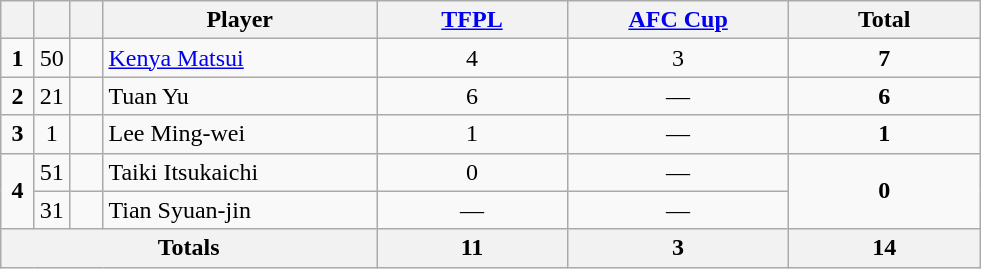<table class="wikitable" style="text-align:center">
<tr>
<th width=15></th>
<th width=15></th>
<th width=15></th>
<th width=175>Player</th>
<th width=120><a href='#'>TFPL</a></th>
<th width=140><a href='#'>AFC Cup</a></th>
<th width=120>Total</th>
</tr>
<tr>
<td><strong>1</strong></td>
<td>50</td>
<td></td>
<td align=left><a href='#'>Kenya Matsui</a></td>
<td>4</td>
<td>3</td>
<td><strong>7</strong></td>
</tr>
<tr>
<td><strong>2</strong></td>
<td>21</td>
<td></td>
<td align=left>Tuan Yu</td>
<td>6</td>
<td>—</td>
<td><strong>6</strong></td>
</tr>
<tr>
<td><strong>3</strong></td>
<td>1</td>
<td></td>
<td align=left>Lee Ming-wei</td>
<td>1</td>
<td>—</td>
<td><strong>1</strong></td>
</tr>
<tr>
<td rowspan="2"><strong>4</strong></td>
<td>51</td>
<td></td>
<td align=left>Taiki Itsukaichi</td>
<td>0</td>
<td>—</td>
<td rowspan="2"><strong>0</strong></td>
</tr>
<tr>
<td>31</td>
<td></td>
<td align=left>Tian Syuan-jin</td>
<td>—</td>
<td>—</td>
</tr>
<tr>
<th colspan=4><strong>Totals</strong></th>
<th><strong>11</strong></th>
<th><strong>3</strong></th>
<th><strong>14</strong></th>
</tr>
</table>
